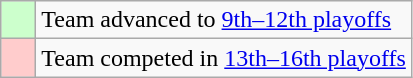<table class="wikitable">
<tr>
<td style="background: #ccffcc;">    </td>
<td>Team advanced to <a href='#'>9th–12th playoffs</a></td>
</tr>
<tr>
<td style="background: #ffcccc;">    </td>
<td>Team competed in <a href='#'>13th–16th playoffs</a></td>
</tr>
</table>
